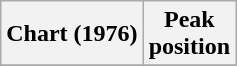<table class="wikitable plainrowheaders" style="text-align:center">
<tr>
<th scope="col">Chart (1976)</th>
<th scope="col">Peak<br>position</th>
</tr>
<tr>
</tr>
</table>
